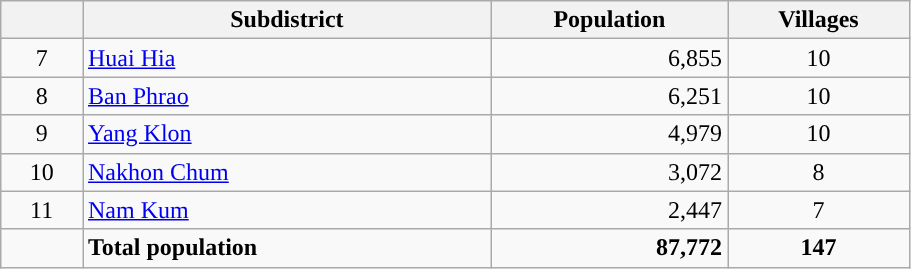<table class="wikitable" style="width:48%; display:inline-table;">
<tr>
<th scope="col" style="width:9%;"> </th>
<th scope="col" style="width:45%;">Subdistrict</th>
<th scope="col" style="width:26%;">Population</th>
<th scope="col" style="width:20%;">Villages</th>
</tr>
<tr>
<td style="text-align:center;">7</td>
<td><a href='#'>Huai Hia</a></td>
<td style="text-align:right;">6,855</td>
<td style="text-align:center;">10</td>
</tr>
<tr>
<td style="text-align:center;">8</td>
<td><a href='#'>Ban Phrao</a></td>
<td style="text-align:right;">6,251</td>
<td style="text-align:center;">10</td>
</tr>
<tr>
<td style="text-align:center;">9</td>
<td><a href='#'>Yang Klon</a></td>
<td style="text-align:right;">4,979</td>
<td style="text-align:center;">10</td>
</tr>
<tr>
<td style="text-align:center;">10</td>
<td><a href='#'>Nakhon Chum</a></td>
<td style="text-align:right;">3,072</td>
<td style="text-align:center;">8</td>
</tr>
<tr>
<td style="text-align:center;">11</td>
<td><a href='#'>Nam Kum</a></td>
<td style="text-align:right;">2,447</td>
<td style="text-align:center;">7</td>
</tr>
<tr>
<td></td>
<td><strong>Total population</strong></td>
<td style="text-align:right;"><strong>87,772</strong></td>
<td style="text-align:center;"><strong>147</strong></td>
</tr>
</table>
